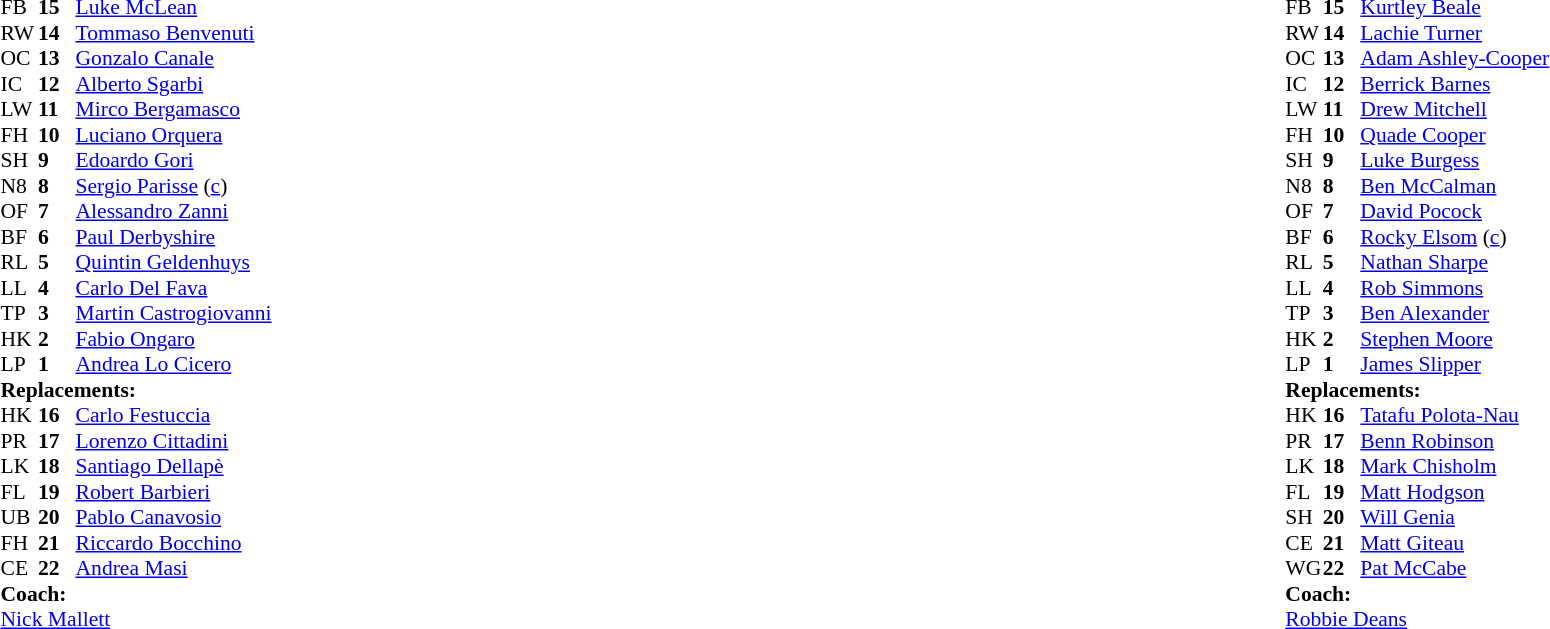<table width="100%">
<tr>
<td valign="top" width="50%"><br><table style="font-size: 90%" cellspacing="0" cellpadding="0">
<tr>
<th width="25"></th>
<th width="25"></th>
</tr>
<tr>
<td>FB</td>
<td><strong>15</strong></td>
<td><a href='#'>Luke McLean</a></td>
</tr>
<tr>
<td>RW</td>
<td><strong>14</strong></td>
<td><a href='#'>Tommaso Benvenuti</a></td>
</tr>
<tr>
<td>OC</td>
<td><strong>13</strong></td>
<td><a href='#'>Gonzalo Canale</a></td>
</tr>
<tr>
<td>IC</td>
<td><strong>12</strong></td>
<td><a href='#'>Alberto Sgarbi</a></td>
<td></td>
</tr>
<tr>
<td>LW</td>
<td><strong>11</strong></td>
<td><a href='#'>Mirco Bergamasco</a></td>
</tr>
<tr>
<td>FH</td>
<td><strong>10</strong></td>
<td><a href='#'>Luciano Orquera</a></td>
<td></td>
</tr>
<tr>
<td>SH</td>
<td><strong>9</strong></td>
<td><a href='#'>Edoardo Gori</a></td>
<td></td>
</tr>
<tr>
<td>N8</td>
<td><strong>8</strong></td>
<td><a href='#'>Sergio Parisse</a> (<a href='#'>c</a>)</td>
</tr>
<tr>
<td>OF</td>
<td><strong>7</strong></td>
<td><a href='#'>Alessandro Zanni</a></td>
</tr>
<tr>
<td>BF</td>
<td><strong>6</strong></td>
<td><a href='#'>Paul Derbyshire</a></td>
<td></td>
</tr>
<tr>
<td>RL</td>
<td><strong>5</strong></td>
<td><a href='#'>Quintin Geldenhuys</a></td>
</tr>
<tr>
<td>LL</td>
<td><strong>4</strong></td>
<td><a href='#'>Carlo Del Fava</a></td>
<td></td>
</tr>
<tr>
<td>TP</td>
<td><strong>3</strong></td>
<td><a href='#'>Martin Castrogiovanni</a></td>
<td></td>
</tr>
<tr>
<td>HK</td>
<td><strong>2</strong></td>
<td><a href='#'>Fabio Ongaro</a></td>
<td></td>
</tr>
<tr>
<td>LP</td>
<td><strong>1</strong></td>
<td><a href='#'>Andrea Lo Cicero</a></td>
</tr>
<tr>
<td colspan="4"><strong>Replacements:</strong></td>
</tr>
<tr>
<td>HK</td>
<td><strong>16</strong></td>
<td><a href='#'>Carlo Festuccia</a></td>
<td></td>
</tr>
<tr>
<td>PR</td>
<td><strong>17</strong></td>
<td><a href='#'>Lorenzo Cittadini</a></td>
<td></td>
</tr>
<tr>
<td>LK</td>
<td><strong>18</strong></td>
<td><a href='#'>Santiago Dellapè</a></td>
<td></td>
</tr>
<tr>
<td>FL</td>
<td><strong>19</strong></td>
<td><a href='#'>Robert Barbieri</a></td>
<td></td>
</tr>
<tr>
<td>UB</td>
<td><strong>20</strong></td>
<td><a href='#'>Pablo Canavosio</a></td>
<td></td>
</tr>
<tr>
<td>FH</td>
<td><strong>21</strong></td>
<td><a href='#'>Riccardo Bocchino</a></td>
<td></td>
</tr>
<tr>
<td>CE</td>
<td><strong>22</strong></td>
<td><a href='#'>Andrea Masi</a></td>
<td></td>
</tr>
<tr>
<td colspan="4"><strong>Coach:</strong></td>
</tr>
<tr>
<td colspan="4"> <a href='#'>Nick Mallett</a></td>
</tr>
</table>
</td>
<td valign="top" width="50%"><br><table style="font-size: 90%" cellspacing="0" cellpadding="0" align="center">
<tr>
<th width="25"></th>
<th width="25"></th>
</tr>
<tr>
<td>FB</td>
<td><strong>15</strong></td>
<td><a href='#'>Kurtley Beale</a></td>
</tr>
<tr>
<td>RW</td>
<td><strong>14</strong></td>
<td><a href='#'>Lachie Turner</a></td>
</tr>
<tr>
<td>OC</td>
<td><strong>13</strong></td>
<td><a href='#'>Adam Ashley-Cooper</a></td>
<td></td>
<td></td>
</tr>
<tr>
<td>IC</td>
<td><strong>12</strong></td>
<td><a href='#'>Berrick Barnes</a></td>
</tr>
<tr>
<td>LW</td>
<td><strong>11</strong></td>
<td><a href='#'>Drew Mitchell</a></td>
</tr>
<tr>
<td>FH</td>
<td><strong>10</strong></td>
<td><a href='#'>Quade Cooper</a></td>
</tr>
<tr>
<td>SH</td>
<td><strong>9</strong></td>
<td><a href='#'>Luke Burgess</a></td>
</tr>
<tr>
<td>N8</td>
<td><strong>8</strong></td>
<td><a href='#'>Ben McCalman</a></td>
</tr>
<tr>
<td>OF</td>
<td><strong>7</strong></td>
<td><a href='#'>David Pocock</a></td>
<td></td>
<td></td>
</tr>
<tr>
<td>BF</td>
<td><strong>6</strong></td>
<td><a href='#'>Rocky Elsom</a> (<a href='#'>c</a>)</td>
</tr>
<tr>
<td>RL</td>
<td><strong>5</strong></td>
<td><a href='#'>Nathan Sharpe</a></td>
<td></td>
<td></td>
</tr>
<tr>
<td>LL</td>
<td><strong>4</strong></td>
<td><a href='#'>Rob Simmons</a></td>
</tr>
<tr>
<td>TP</td>
<td><strong>3</strong></td>
<td><a href='#'>Ben Alexander</a></td>
</tr>
<tr>
<td>HK</td>
<td><strong>2</strong></td>
<td><a href='#'>Stephen Moore</a></td>
<td></td>
</tr>
<tr>
<td>LP</td>
<td><strong>1</strong></td>
<td><a href='#'>James Slipper</a></td>
<td></td>
<td></td>
</tr>
<tr>
<td colspan="4"><strong>Replacements:</strong></td>
</tr>
<tr>
<td>HK</td>
<td><strong>16</strong></td>
<td><a href='#'>Tatafu Polota-Nau</a></td>
<td></td>
<td></td>
</tr>
<tr>
<td>PR</td>
<td><strong>17</strong></td>
<td><a href='#'>Benn Robinson</a></td>
<td></td>
<td></td>
<td></td>
</tr>
<tr>
<td>LK</td>
<td><strong>18</strong></td>
<td><a href='#'>Mark Chisholm</a></td>
<td></td>
<td></td>
</tr>
<tr>
<td>FL</td>
<td><strong>19</strong></td>
<td><a href='#'>Matt Hodgson</a></td>
<td></td>
<td></td>
</tr>
<tr>
<td>SH</td>
<td><strong>20</strong></td>
<td><a href='#'>Will Genia</a></td>
</tr>
<tr>
<td>CE</td>
<td><strong>21</strong></td>
<td><a href='#'>Matt Giteau</a></td>
</tr>
<tr>
<td>WG</td>
<td><strong>22</strong></td>
<td><a href='#'>Pat McCabe</a></td>
<td></td>
<td></td>
</tr>
<tr>
<td colspan="4"><strong>Coach:</strong></td>
</tr>
<tr>
<td colspan="4"> <a href='#'>Robbie Deans</a></td>
</tr>
</table>
</td>
</tr>
</table>
